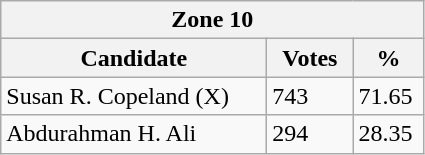<table class="wikitable">
<tr>
<th colspan="3">Zone 10</th>
</tr>
<tr>
<th style="width: 170px">Candidate</th>
<th style="width: 50px">Votes</th>
<th style="width: 40px">%</th>
</tr>
<tr>
<td>Susan R. Copeland (X)</td>
<td>743</td>
<td>71.65</td>
</tr>
<tr>
<td>Abdurahman H. Ali</td>
<td>294</td>
<td>28.35</td>
</tr>
</table>
